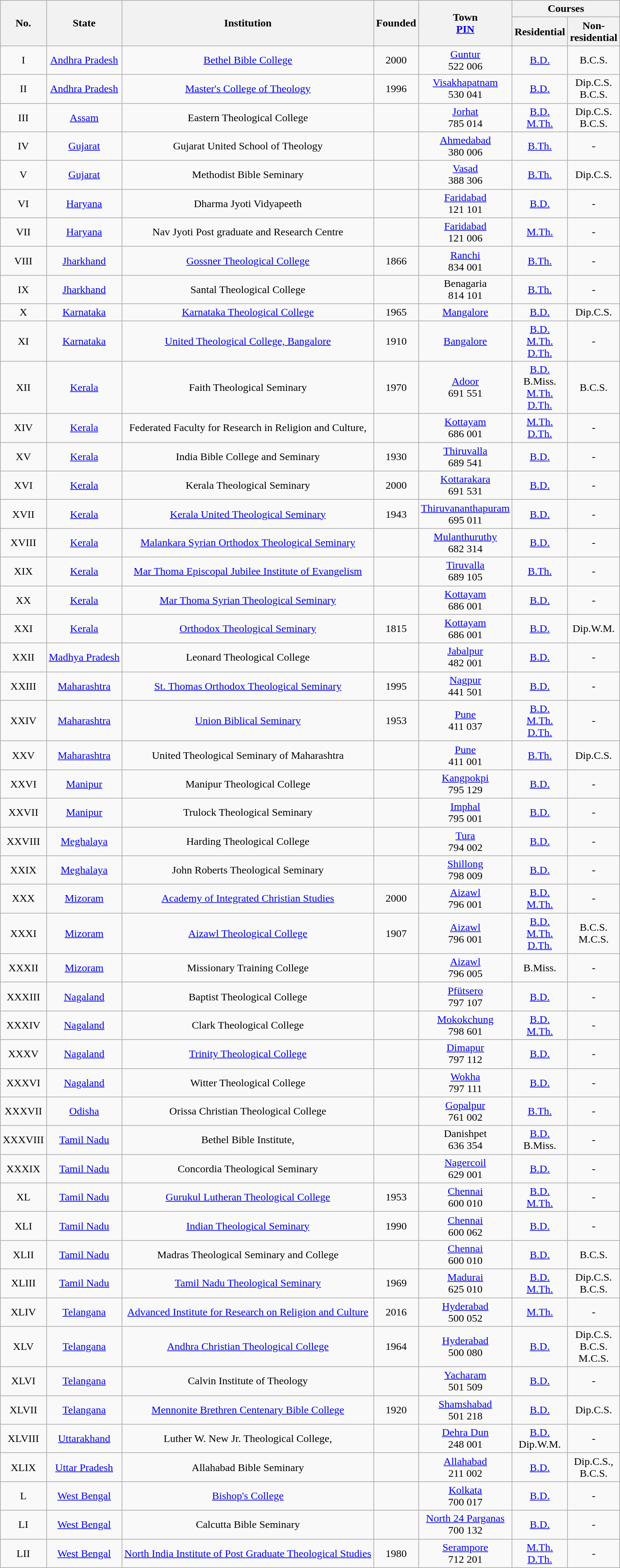<table class="wikitable plainrowheaders" style="text-align:center;" border="1">
<tr>
<th scope="col" rowspan="2">No.</th>
<th scope="col" rowspan="2">State</th>
<th scope="col" rowspan="2">Institution</th>
<th scope="col" rowspan="2">Founded</th>
<th scope="col" rowspan="2">Town<br><a href='#'>PIN</a></th>
<th scope="col" colspan="10">Courses</th>
</tr>
<tr>
<th scope="col" style="width:2em;">Residential</th>
<th scope="col" style="width:2em;">Non-residential</th>
</tr>
<tr>
<td>I</td>
<td><a href='#'>Andhra Pradesh</a></td>
<td><a href='#'>Bethel Bible College</a></td>
<td>2000</td>
<td><a href='#'>Guntur</a><br>522 006</td>
<td><a href='#'>B.D.</a></td>
<td>B.C.S.</td>
</tr>
<tr>
<td>II</td>
<td><a href='#'>Andhra Pradesh</a></td>
<td><a href='#'>Master's College of Theology</a></td>
<td>1996</td>
<td><a href='#'>Visakhapatnam</a><br>530 041</td>
<td><a href='#'>B.D.</a></td>
<td>Dip.C.S.<br>B.C.S.</td>
</tr>
<tr>
<td>III</td>
<td><a href='#'>Assam</a></td>
<td>Eastern Theological College</td>
<td></td>
<td><a href='#'>Jorhat</a><br>785 014</td>
<td><a href='#'>B.D.</a><br><a href='#'>M.Th.</a></td>
<td>Dip.C.S.<br>B.C.S.</td>
</tr>
<tr>
<td>IV</td>
<td><a href='#'>Gujarat</a></td>
<td>Gujarat United School of Theology</td>
<td></td>
<td><a href='#'>Ahmedabad</a><br>380 006</td>
<td><a href='#'>B.Th.</a></td>
<td><em>-</em></td>
</tr>
<tr>
<td>V</td>
<td><a href='#'>Gujarat</a></td>
<td>Methodist Bible Seminary</td>
<td></td>
<td><a href='#'>Vasad</a><br>388 306</td>
<td><a href='#'>B.Th.</a></td>
<td>Dip.C.S.</td>
</tr>
<tr>
<td>VI</td>
<td><a href='#'>Haryana</a></td>
<td>Dharma Jyoti Vidyapeeth</td>
<td></td>
<td><a href='#'>Faridabad</a><br>121 101</td>
<td><a href='#'>B.D.</a></td>
<td><em>-</em></td>
</tr>
<tr>
<td>VII</td>
<td><a href='#'>Haryana</a></td>
<td>Nav Jyoti Post graduate and Research Centre</td>
<td></td>
<td><a href='#'>Faridabad</a><br>121 006</td>
<td><a href='#'>M.Th.</a></td>
<td><em>-</em></td>
</tr>
<tr>
<td>VIII</td>
<td><a href='#'>Jharkhand</a></td>
<td><a href='#'>Gossner Theological College</a></td>
<td>1866</td>
<td><a href='#'>Ranchi</a><br>834 001</td>
<td><a href='#'>B.Th.</a></td>
<td><em>-</em></td>
</tr>
<tr>
<td>IX</td>
<td><a href='#'>Jharkhand</a></td>
<td>Santal Theological College</td>
<td></td>
<td>Benagaria<br>814 101</td>
<td><a href='#'>B.Th.</a></td>
<td><em>-</em></td>
</tr>
<tr>
<td>X</td>
<td><a href='#'>Karnataka</a></td>
<td><a href='#'>Karnataka Theological College</a></td>
<td>1965</td>
<td><a href='#'>Mangalore</a></td>
<td><a href='#'>B.D.</a></td>
<td>Dip.C.S.</td>
</tr>
<tr>
<td>XI</td>
<td><a href='#'>Karnataka</a></td>
<td><a href='#'>United Theological College, Bangalore</a></td>
<td>1910</td>
<td><a href='#'>Bangalore</a></td>
<td><a href='#'>B.D.</a><br><a href='#'>M.Th.</a><br><a href='#'>D.Th.</a></td>
<td><em>-</em></td>
</tr>
<tr>
<td>XII</td>
<td><a href='#'>Kerala</a></td>
<td>Faith Theological Seminary</td>
<td>1970</td>
<td><a href='#'>Adoor</a><br>691 551</td>
<td><a href='#'>B.D.</a><br>B.Miss.<br><a href='#'>M.Th.</a><br><a href='#'>D.Th.</a></td>
<td>B.C.S.</td>
</tr>
<tr>
<td>XIV</td>
<td><a href='#'>Kerala</a></td>
<td>Federated Faculty for Research in Religion and Culture,</td>
<td></td>
<td><a href='#'>Kottayam</a><br>686 001</td>
<td><a href='#'>M.Th.</a><br><a href='#'>D.Th.</a></td>
<td><em>-</em></td>
</tr>
<tr>
<td>XV</td>
<td><a href='#'>Kerala</a></td>
<td>India Bible College and Seminary</td>
<td>1930</td>
<td><a href='#'>Thiruvalla</a><br>689 541</td>
<td><a href='#'>B.D.</a></td>
<td><em>-</em></td>
</tr>
<tr>
<td>XVI</td>
<td><a href='#'>Kerala</a></td>
<td>Kerala Theological Seminary</td>
<td>2000</td>
<td><a href='#'>Kottarakara</a><br>691 531</td>
<td><a href='#'>B.D.</a></td>
<td><em>-</em></td>
</tr>
<tr>
<td>XVII</td>
<td><a href='#'>Kerala</a></td>
<td><a href='#'>Kerala United Theological Seminary</a></td>
<td>1943</td>
<td><a href='#'>Thiruvananthapuram</a><br>695 011</td>
<td><a href='#'>B.D.</a></td>
<td><em>-</em></td>
</tr>
<tr>
<td>XVIII</td>
<td><a href='#'>Kerala</a></td>
<td><a href='#'>Malankara Syrian Orthodox Theological Seminary</a></td>
<td></td>
<td><a href='#'>Mulanthuruthy</a><br>682 314</td>
<td><a href='#'>B.D.</a></td>
<td><em>-</em></td>
</tr>
<tr>
<td>XIX</td>
<td><a href='#'>Kerala</a></td>
<td><a href='#'>Mar Thoma Episcopal Jubilee Institute of Evangelism</a></td>
<td></td>
<td><a href='#'>Tiruvalla</a><br>689 105</td>
<td><a href='#'>B.Th.</a></td>
<td><em>-</em></td>
</tr>
<tr>
<td>XX</td>
<td><a href='#'>Kerala</a></td>
<td><a href='#'>Mar Thoma Syrian Theological Seminary</a></td>
<td></td>
<td><a href='#'>Kottayam</a><br>686 001</td>
<td><a href='#'>B.D.</a></td>
<td><em>-</em></td>
</tr>
<tr>
<td>XXI</td>
<td><a href='#'>Kerala</a></td>
<td><a href='#'>Orthodox Theological Seminary</a></td>
<td>1815</td>
<td><a href='#'>Kottayam</a><br>686 001</td>
<td><a href='#'>B.D.</a></td>
<td>Dip.W.M.</td>
</tr>
<tr>
<td>XXII</td>
<td><a href='#'>Madhya Pradesh</a></td>
<td>Leonard Theological College</td>
<td></td>
<td><a href='#'>Jabalpur</a><br>482 001</td>
<td><a href='#'>B.D.</a></td>
<td><em>-</em></td>
</tr>
<tr>
<td>XXIII</td>
<td><a href='#'>Maharashtra</a></td>
<td><a href='#'>St. Thomas Orthodox Theological Seminary</a></td>
<td>1995</td>
<td><a href='#'>Nagpur</a><br>441 501</td>
<td><a href='#'>B.D.</a></td>
<td><em>-</em></td>
</tr>
<tr>
<td>XXIV</td>
<td><a href='#'>Maharashtra</a></td>
<td><a href='#'>Union Biblical Seminary</a></td>
<td>1953</td>
<td><a href='#'>Pune</a><br>411 037</td>
<td><a href='#'>B.D.</a><br><a href='#'>M.Th.</a><br><a href='#'>D.Th.</a></td>
<td><em>-</em></td>
</tr>
<tr>
<td>XXV</td>
<td><a href='#'>Maharashtra</a></td>
<td>United Theological Seminary of Maharashtra</td>
<td></td>
<td><a href='#'>Pune</a><br>411 001</td>
<td><a href='#'>B.Th.</a></td>
<td>Dip.C.S.</td>
</tr>
<tr>
<td>XXVI</td>
<td><a href='#'>Manipur</a></td>
<td>Manipur Theological College</td>
<td></td>
<td><a href='#'>Kangpokpi</a><br>795 129</td>
<td><a href='#'>B.D.</a></td>
<td><em>-</em></td>
</tr>
<tr>
<td>XXVII</td>
<td><a href='#'>Manipur</a></td>
<td>Trulock Theological Seminary</td>
<td></td>
<td><a href='#'>Imphal</a><br>795 001</td>
<td><a href='#'>B.D.</a></td>
<td><em>-</em></td>
</tr>
<tr>
<td>XXVIII</td>
<td><a href='#'>Meghalaya</a></td>
<td>Harding Theological College</td>
<td></td>
<td><a href='#'>Tura</a><br>794 002</td>
<td><a href='#'>B.D.</a></td>
<td><em>-</em></td>
</tr>
<tr>
<td>XXIX</td>
<td><a href='#'>Meghalaya</a></td>
<td>John Roberts Theological Seminary</td>
<td></td>
<td><a href='#'>Shillong</a><br>798 009</td>
<td><a href='#'>B.D.</a></td>
<td><em>-</em></td>
</tr>
<tr>
<td>XXX</td>
<td><a href='#'>Mizoram</a></td>
<td><a href='#'>Academy of Integrated Christian Studies</a></td>
<td>2000</td>
<td><a href='#'>Aizawl</a><br>796 001</td>
<td><a href='#'>B.D.</a><br><a href='#'>M.Th.</a></td>
<td><em>-</em></td>
</tr>
<tr>
<td>XXXI</td>
<td><a href='#'>Mizoram</a></td>
<td><a href='#'>Aizawl Theological College</a></td>
<td>1907</td>
<td><a href='#'>Aizawl</a><br>796 001</td>
<td><a href='#'>B.D.</a><br><a href='#'>M.Th.</a><br><a href='#'>D.Th.</a></td>
<td>B.C.S.<br>M.C.S.</td>
</tr>
<tr>
<td>XXXII</td>
<td><a href='#'>Mizoram</a></td>
<td>Missionary Training College</td>
<td></td>
<td><a href='#'>Aizawl</a><br>796 005</td>
<td>B.Miss.</td>
<td><em>-</em></td>
</tr>
<tr>
<td>XXXIII</td>
<td><a href='#'>Nagaland</a></td>
<td>Baptist Theological College</td>
<td></td>
<td><a href='#'>Pfütsero</a><br>797 107</td>
<td><a href='#'>B.D.</a></td>
<td><em>-</em></td>
</tr>
<tr>
<td>XXXIV</td>
<td><a href='#'>Nagaland</a></td>
<td>Clark Theological College</td>
<td></td>
<td><a href='#'>Mokokchung</a><br>798 601</td>
<td><a href='#'>B.D.</a><br><a href='#'>M.Th.</a></td>
<td><em>-</em></td>
</tr>
<tr>
<td>XXXV</td>
<td><a href='#'>Nagaland</a></td>
<td><a href='#'>Trinity Theological College</a></td>
<td></td>
<td><a href='#'>Dimapur</a><br>797 112</td>
<td><a href='#'>B.D.</a></td>
<td><em>-</em></td>
</tr>
<tr>
<td>XXXVI</td>
<td><a href='#'>Nagaland</a></td>
<td>Witter Theological College</td>
<td></td>
<td><a href='#'>Wokha</a><br>797 111</td>
<td><a href='#'>B.D.</a></td>
<td><em>-</em></td>
</tr>
<tr>
<td>XXXVII</td>
<td><a href='#'>Odisha</a></td>
<td>Orissa Christian Theological College</td>
<td></td>
<td><a href='#'>Gopalpur</a><br>761 002</td>
<td><a href='#'>B.Th.</a></td>
<td><em>-</em></td>
</tr>
<tr>
<td>XXXVIII</td>
<td><a href='#'>Tamil Nadu</a></td>
<td>Bethel Bible Institute,</td>
<td></td>
<td>Danishpet<br>636 354</td>
<td><a href='#'>B.D.</a><br>B.Miss.</td>
<td><em>-</em></td>
</tr>
<tr>
<td>XXXIX</td>
<td><a href='#'>Tamil Nadu</a></td>
<td>Concordia Theological Seminary</td>
<td></td>
<td><a href='#'>Nagercoil</a><br>629 001</td>
<td><a href='#'>B.D.</a></td>
<td><em>-</em></td>
</tr>
<tr>
<td>XL</td>
<td><a href='#'>Tamil Nadu</a></td>
<td><a href='#'>Gurukul Lutheran Theological College</a></td>
<td>1953</td>
<td><a href='#'>Chennai</a><br>600 010</td>
<td><a href='#'>B.D.</a><br><a href='#'>M.Th.</a></td>
<td><em>-</em></td>
</tr>
<tr>
<td>XLI</td>
<td><a href='#'>Tamil Nadu</a></td>
<td><a href='#'>Indian Theological Seminary</a></td>
<td>1990</td>
<td><a href='#'>Chennai</a><br>600 062</td>
<td><a href='#'>B.D.</a></td>
<td><em>-</em></td>
</tr>
<tr>
<td>XLII</td>
<td><a href='#'>Tamil Nadu</a></td>
<td>Madras Theological Seminary and College</td>
<td></td>
<td><a href='#'>Chennai</a><br>600 010</td>
<td><a href='#'>B.D.</a></td>
<td>B.C.S.</td>
</tr>
<tr>
<td>XLIII</td>
<td><a href='#'>Tamil Nadu</a></td>
<td><a href='#'>Tamil Nadu Theological Seminary</a></td>
<td>1969</td>
<td><a href='#'>Madurai</a><br>625 010</td>
<td><a href='#'>B.D.</a><br><a href='#'>M.Th.</a></td>
<td>Dip.C.S.<br>B.C.S.</td>
</tr>
<tr>
<td>XLIV</td>
<td><a href='#'>Telangana</a></td>
<td><a href='#'>Advanced Institute for Research on Religion and Culture</a></td>
<td>2016</td>
<td><a href='#'>Hyderabad</a><br>500 052</td>
<td><a href='#'>M.Th.</a></td>
<td><em>-</em></td>
</tr>
<tr>
<td>XLV</td>
<td><a href='#'>Telangana</a></td>
<td><a href='#'>Andhra Christian Theological College</a></td>
<td>1964</td>
<td><a href='#'>Hyderabad</a><br>500 080</td>
<td><a href='#'>B.D.</a></td>
<td>Dip.C.S.<br>B.C.S.<br>M.C.S.</td>
</tr>
<tr>
<td>XLVI</td>
<td><a href='#'>Telangana</a></td>
<td>Calvin Institute of Theology</td>
<td></td>
<td><a href='#'>Yacharam</a><br>501 509</td>
<td><a href='#'>B.D.</a></td>
<td><em>-</em></td>
</tr>
<tr>
<td>XLVII</td>
<td><a href='#'>Telangana</a></td>
<td><a href='#'>Mennonite Brethren Centenary Bible College</a></td>
<td>1920</td>
<td><a href='#'>Shamshabad</a><br>501 218</td>
<td><a href='#'>B.D.</a></td>
<td>Dip.C.S.</td>
</tr>
<tr>
<td>XLVIII</td>
<td><a href='#'>Uttarakhand</a></td>
<td>Luther W. New Jr. Theological College,</td>
<td></td>
<td><a href='#'>Dehra Dun</a><br>248 001</td>
<td><a href='#'>B.D.</a><br>Dip.W.M.</td>
<td><em>-</em></td>
</tr>
<tr>
<td>XLIX</td>
<td><a href='#'>Uttar Pradesh</a></td>
<td>Allahabad Bible Seminary</td>
<td></td>
<td><a href='#'>Allahabad</a><br>211 002</td>
<td><a href='#'>B.D.</a></td>
<td>Dip.C.S.,<br> B.C.S.</td>
</tr>
<tr>
<td>L</td>
<td><a href='#'>West Bengal</a></td>
<td><a href='#'>Bishop's College</a></td>
<td></td>
<td><a href='#'>Kolkata</a><br>700 017</td>
<td><a href='#'>B.D.</a></td>
<td><em>-</em></td>
</tr>
<tr>
<td>LI</td>
<td><a href='#'>West Bengal</a></td>
<td>Calcutta Bible Seminary</td>
<td></td>
<td><a href='#'>North 24 Parganas</a><br>700 132</td>
<td><a href='#'>B.D.</a></td>
<td><em>-</em></td>
</tr>
<tr>
<td>LII</td>
<td><a href='#'>West Bengal</a></td>
<td><a href='#'>North India Institute of Post Graduate Theological Studies</a></td>
<td>1980</td>
<td><a href='#'>Serampore</a><br>712 201</td>
<td><a href='#'>M.Th.</a><br><a href='#'>D.Th.</a></td>
<td><em>-</em></td>
</tr>
</table>
